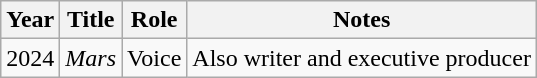<table class="wikitable">
<tr>
<th>Year</th>
<th>Title</th>
<th>Role</th>
<th>Notes</th>
</tr>
<tr>
<td>2024</td>
<td><em>Mars</em></td>
<td>Voice</td>
<td>Also writer and executive producer</td>
</tr>
</table>
